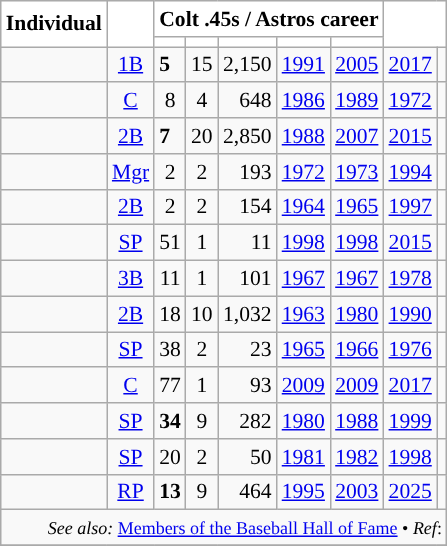<table class="wikitable sortable" style="font-size: 90%; text-align:center">
<tr>
<th scope="col" rowspan="2" style="text-align:left; background-color:#ffffff; border-top:#">Individual</th>
<th scope="col" rowspan="2" style="background-color:#ffffff; border-top:#"></th>
<th scope="col" colspan="5" style="background-color:#ffffff; border-top:#">Colt .45s / Astros career</th>
<th scope="col" rowspan="2" colspan="2" style="background-color:#ffffff; border-top:#"></th>
</tr>
<tr>
<th scope="col" style="background-color:#ffffff; border-bottom:#"></th>
<th scope="col" style="background-color:#ffffff; border-bottom:#"></th>
<th scope="col" style="background-color:#ffffff; border-bottom:#"></th>
<th scope="col" style="background-color:#ffffff; border-bottom:#"></th>
<th scope="col" style="background-color:#ffffff; border-bottom:#"></th>
</tr>
<tr>
<td style="text-align:left "><strong></strong></td>
<td><a href='#'>1B</a></td>
<td style="text-align:left "><strong>5</strong></td>
<td>15</td>
<td style="text-align:right">2,150</td>
<td><a href='#'>1991</a></td>
<td><a href='#'>2005</a></td>
<td><a href='#'>2017</a></td>
<td></td>
</tr>
<tr>
<td style="text-align:left"></td>
<td><a href='#'>C</a></td>
<td>8</td>
<td>4</td>
<td style="text-align:right">648</td>
<td><a href='#'>1986</a></td>
<td><a href='#'>1989</a></td>
<td><a href='#'>1972</a></td>
<td></td>
</tr>
<tr>
<td style="text-align:left "><strong></strong></td>
<td><a href='#'>2B</a></td>
<td style="text-align:left "><strong>7</strong></td>
<td>20</td>
<td style="text-align:right">2,850</td>
<td><a href='#'>1988</a></td>
<td><a href='#'>2007</a></td>
<td><a href='#'>2015</a></td>
<td></td>
</tr>
<tr>
<td style="text-align:left"></td>
<td><a href='#'>Mgr</a></td>
<td>2</td>
<td>2</td>
<td style="text-align:right">193</td>
<td><a href='#'>1972</a></td>
<td><a href='#'>1973</a></td>
<td><a href='#'>1994</a></td>
<td></td>
</tr>
<tr>
<td style="text-align:left"></td>
<td><a href='#'>2B</a></td>
<td>2</td>
<td>2</td>
<td style="text-align:right">154</td>
<td><a href='#'>1964</a></td>
<td><a href='#'>1965</a></td>
<td><a href='#'>1997</a></td>
<td></td>
</tr>
<tr>
<td style="text-align:left"></td>
<td><a href='#'>SP</a></td>
<td>51</td>
<td>1</td>
<td style="text-align:right">11</td>
<td><a href='#'>1998</a></td>
<td><a href='#'>1998</a></td>
<td><a href='#'>2015</a></td>
<td></td>
</tr>
<tr>
<td style="text-align:left"></td>
<td><a href='#'>3B</a></td>
<td>11</td>
<td>1</td>
<td style="text-align:right">101</td>
<td><a href='#'>1967</a></td>
<td><a href='#'>1967</a></td>
<td><a href='#'>1978</a></td>
<td></td>
</tr>
<tr>
<td style="text-align:left"></td>
<td><a href='#'>2B</a></td>
<td>18</td>
<td>10</td>
<td style="text-align:right">1,032</td>
<td><a href='#'>1963</a></td>
<td><a href='#'>1980</a></td>
<td><a href='#'>1990</a></td>
<td></td>
</tr>
<tr>
<td style="text-align:left"></td>
<td><a href='#'>SP</a></td>
<td>38</td>
<td>2</td>
<td style="text-align:right">23</td>
<td><a href='#'>1965</a></td>
<td><a href='#'>1966</a></td>
<td><a href='#'>1976</a></td>
<td></td>
</tr>
<tr>
<td style="text-align:left"></td>
<td><a href='#'>C</a></td>
<td>77</td>
<td>1</td>
<td style="text-align:right">93</td>
<td><a href='#'>2009</a></td>
<td><a href='#'>2009</a></td>
<td><a href='#'>2017</a></td>
<td></td>
</tr>
<tr>
<td style="text-align:left"></td>
<td><a href='#'>SP</a></td>
<td style="text-align:center "><strong>34</strong></td>
<td>9</td>
<td style="text-align:right">282</td>
<td><a href='#'>1980</a></td>
<td><a href='#'>1988</a></td>
<td><a href='#'>1999</a></td>
<td></td>
</tr>
<tr>
<td style="text-align:left"></td>
<td><a href='#'>SP</a></td>
<td>20</td>
<td>2</td>
<td style="text-align:right">50</td>
<td><a href='#'>1981</a></td>
<td><a href='#'>1982</a></td>
<td><a href='#'>1998</a></td>
<td></td>
</tr>
<tr>
<td style="text-align:left "><strong></strong></td>
<td><a href='#'>RP</a></td>
<td style="text-align:left "><strong>13</strong></td>
<td>9</td>
<td style="text-align:right">464</td>
<td><a href='#'>1995</a></td>
<td><a href='#'>2003</a></td>
<td><a href='#'>2025</a></td>
<td></td>
</tr>
<tr class="sortbottom">
<td style="text-align:right"; colspan="9"><small><em>See also:</em> <a href='#'>Members of the Baseball Hall of Fame</a> • <em>Ref</em>:</small></td>
</tr>
<tr>
</tr>
</table>
